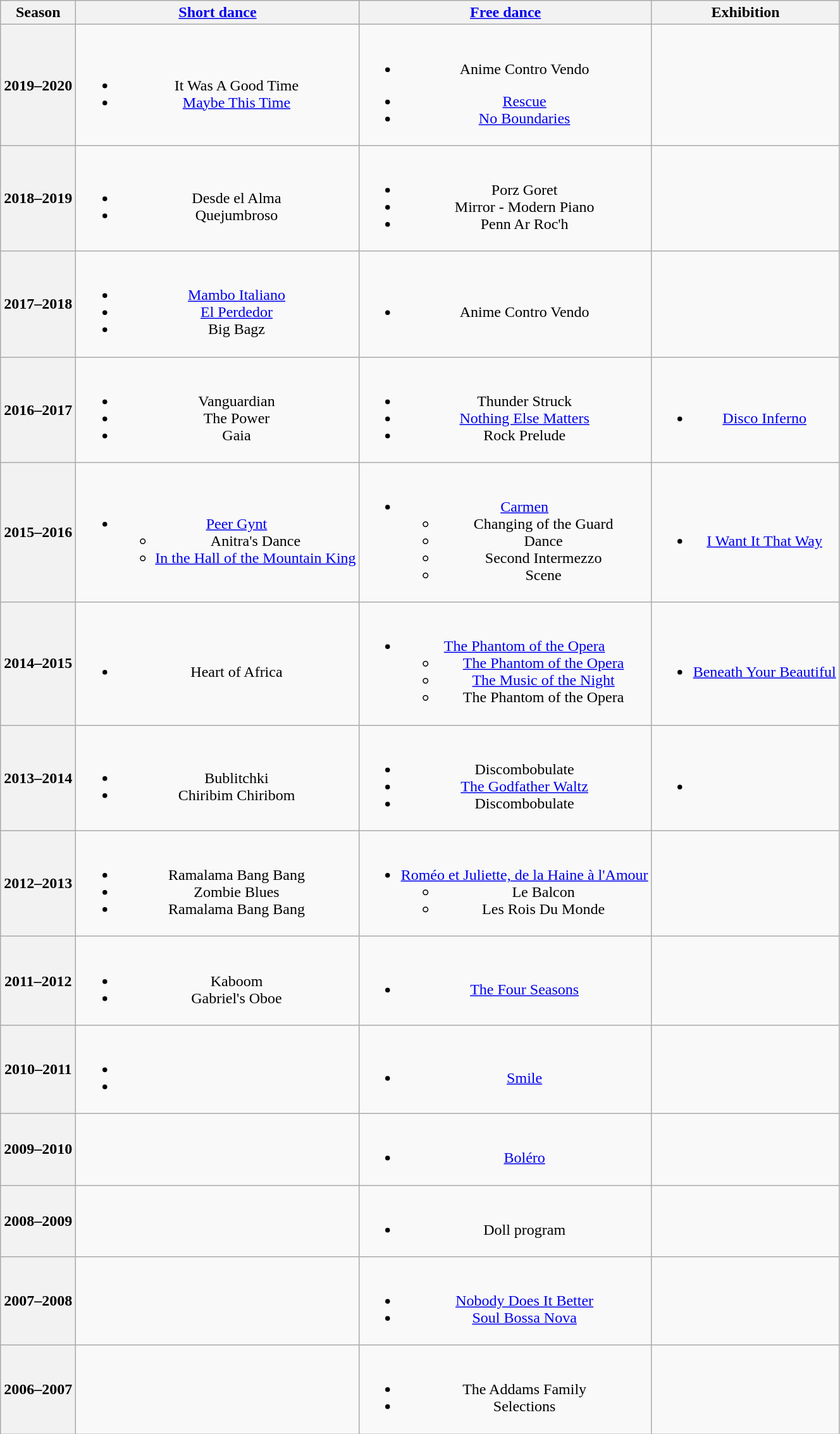<table class=wikitable style=text-align:center>
<tr>
<th>Season</th>
<th><a href='#'>Short dance</a></th>
<th><a href='#'>Free dance</a></th>
<th>Exhibition</th>
</tr>
<tr>
<th>2019–2020 <br> </th>
<td><br><ul><li> It Was A Good Time <br> </li><li> <a href='#'>Maybe This Time</a> <br> </li></ul></td>
<td><br><ul><li>Anime Contro Vendo <br></li></ul><ul><li><a href='#'>Rescue</a> <br> </li><li><a href='#'>No Boundaries</a> <br> </li></ul></td>
<td></td>
</tr>
<tr>
<th>2018–2019 <br> </th>
<td><br><ul><li> Desde el Alma <br> </li><li> Quejumbroso <br></li></ul></td>
<td><br><ul><li>Porz Goret <br> </li><li>Mirror - Modern Piano <br> </li><li>Penn Ar Roc'h <br> </li></ul></td>
<td></td>
</tr>
<tr>
<th>2017–2018 <br> </th>
<td><br><ul><li> <a href='#'>Mambo Italiano</a> <br></li><li> <a href='#'>El Perdedor</a> <br></li><li> Big Bagz <br></li></ul></td>
<td><br><ul><li>Anime Contro Vendo <br></li></ul></td>
<td></td>
</tr>
<tr>
<th>2016–2017 <br> </th>
<td><br><ul><li> Vanguardian <br></li><li> The Power <br></li><li> Gaia <br></li></ul></td>
<td><br><ul><li>Thunder Struck <br></li><li><a href='#'>Nothing Else Matters</a> <br></li><li>Rock Prelude <br></li></ul></td>
<td><br><ul><li><a href='#'>Disco Inferno</a> <br> </li></ul></td>
</tr>
<tr>
<th>2015–2016 <br> </th>
<td><br><ul><li><a href='#'>Peer Gynt</a> <br><ul><li>Anitra's Dance</li><li><a href='#'>In the Hall of the Mountain King</a> <br></li></ul></li></ul></td>
<td><br><ul><li><a href='#'>Carmen</a> <br><ul><li>Changing of the Guard</li><li>Dance</li><li>Second Intermezzo</li><li>Scene <br></li></ul></li></ul></td>
<td><br><ul><li><a href='#'>I Want It That Way</a> <br></li></ul></td>
</tr>
<tr>
<th>2014–2015 <br> </th>
<td><br><ul><li>Heart of Africa <br></li></ul></td>
<td><br><ul><li><a href='#'>The Phantom of the Opera</a> <br><ul><li><a href='#'>The Phantom of the Opera</a></li><li><a href='#'>The Music of the Night</a></li><li>The Phantom of the Opera</li></ul></li></ul></td>
<td><br><ul><li><a href='#'>Beneath Your Beautiful</a> <br></li></ul></td>
</tr>
<tr>
<th>2013–2014 <br> </th>
<td><br><ul><li>Bublitchki <br></li><li>Chiribim Chiribom <br></li></ul></td>
<td><br><ul><li>Discombobulate <br></li><li><a href='#'>The Godfather Waltz</a> <br></li><li>Discombobulate</li></ul></td>
<td><br><ul><li></li></ul></td>
</tr>
<tr>
<th>2012–2013 <br> </th>
<td><br><ul><li>Ramalama Bang Bang <br></li><li>Zombie Blues <br></li><li>Ramalama Bang Bang <br></li></ul></td>
<td><br><ul><li><a href='#'>Roméo et Juliette, de la Haine à l'Amour</a> <br><ul><li>Le Balcon</li><li>Les Rois Du Monde</li></ul></li></ul></td>
<td></td>
</tr>
<tr>
<th>2011–2012 <br> </th>
<td><br><ul><li>Kaboom <br></li><li>Gabriel's Oboe <br></li></ul></td>
<td><br><ul><li><a href='#'>The Four Seasons</a> <br></li></ul></td>
<td></td>
</tr>
<tr>
<th>2010–2011</th>
<td><br><ul><li></li><li></li></ul></td>
<td><br><ul><li><a href='#'>Smile</a> <br></li></ul></td>
<td></td>
</tr>
<tr>
<th>2009–2010</th>
<td></td>
<td><br><ul><li><a href='#'>Boléro</a> <br></li></ul></td>
<td></td>
</tr>
<tr>
<th>2008–2009</th>
<td></td>
<td><br><ul><li>Doll program</li></ul></td>
<td></td>
</tr>
<tr>
<th>2007–2008</th>
<td></td>
<td><br><ul><li><a href='#'>Nobody Does It Better</a> <br></li><li><a href='#'>Soul Bossa Nova</a> <br></li></ul></td>
<td></td>
</tr>
<tr>
<th>2006–2007</th>
<td></td>
<td><br><ul><li>The Addams Family</li><li>Selections <br></li></ul></td>
<td></td>
</tr>
</table>
